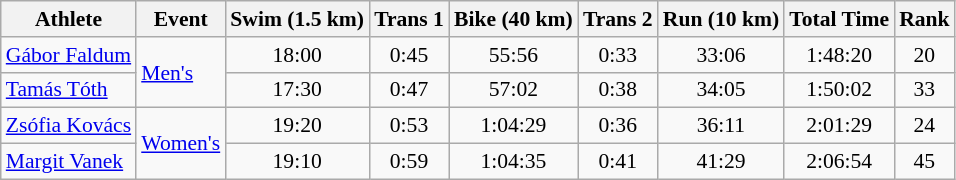<table class="wikitable" style="font-size:90%">
<tr>
<th>Athlete</th>
<th>Event</th>
<th>Swim (1.5 km)</th>
<th>Trans 1</th>
<th>Bike (40 km)</th>
<th>Trans 2</th>
<th>Run (10 km)</th>
<th>Total Time</th>
<th>Rank</th>
</tr>
<tr align=center>
<td align=left><a href='#'>Gábor Faldum</a></td>
<td align=left rowspan=2><a href='#'>Men's</a></td>
<td>18:00</td>
<td>0:45</td>
<td>55:56</td>
<td>0:33</td>
<td>33:06</td>
<td>1:48:20</td>
<td>20</td>
</tr>
<tr align=center>
<td align=left><a href='#'>Tamás Tóth</a></td>
<td>17:30</td>
<td>0:47</td>
<td>57:02</td>
<td>0:38</td>
<td>34:05</td>
<td>1:50:02</td>
<td>33</td>
</tr>
<tr align=center>
<td align=left><a href='#'>Zsófia Kovács</a></td>
<td align=left rowspan=2><a href='#'>Women's</a></td>
<td>19:20</td>
<td>0:53</td>
<td>1:04:29</td>
<td>0:36</td>
<td>36:11</td>
<td>2:01:29</td>
<td>24</td>
</tr>
<tr align=center>
<td align=left><a href='#'>Margit Vanek</a></td>
<td>19:10</td>
<td>0:59</td>
<td>1:04:35</td>
<td>0:41</td>
<td>41:29</td>
<td>2:06:54</td>
<td>45</td>
</tr>
</table>
